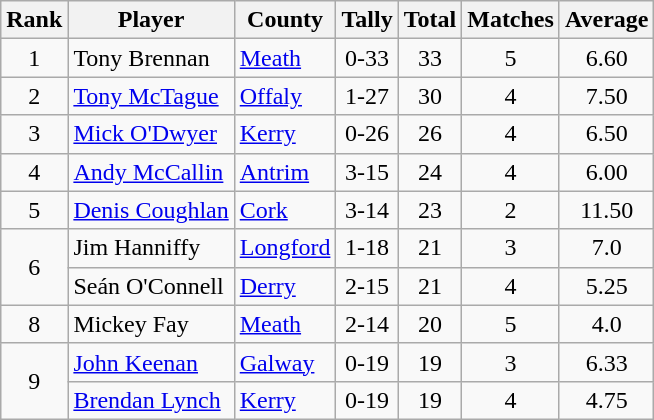<table class="wikitable">
<tr>
<th>Rank</th>
<th>Player</th>
<th>County</th>
<th>Tally</th>
<th>Total</th>
<th>Matches</th>
<th>Average</th>
</tr>
<tr>
<td rowspan=1 align=center>1</td>
<td>Tony Brennan</td>
<td><a href='#'>Meath</a></td>
<td align=center>0-33</td>
<td align=center>33</td>
<td align=center>5</td>
<td align=center>6.60</td>
</tr>
<tr>
<td rowspan=1 align=center>2</td>
<td><a href='#'>Tony McTague</a></td>
<td><a href='#'>Offaly</a></td>
<td align=center>1-27</td>
<td align=center>30</td>
<td align=center>4</td>
<td align=center>7.50</td>
</tr>
<tr>
<td rowspan=1 align=center>3</td>
<td><a href='#'>Mick O'Dwyer</a></td>
<td><a href='#'>Kerry</a></td>
<td align=center>0-26</td>
<td align=center>26</td>
<td align=center>4</td>
<td align=center>6.50</td>
</tr>
<tr>
<td rowspan=1 align=center>4</td>
<td><a href='#'>Andy McCallin</a></td>
<td><a href='#'>Antrim</a></td>
<td align=center>3-15</td>
<td align=center>24</td>
<td align=center>4</td>
<td align=center>6.00</td>
</tr>
<tr>
<td rowspan=1 align=center>5</td>
<td><a href='#'>Denis Coughlan</a></td>
<td><a href='#'>Cork</a></td>
<td align=center>3-14</td>
<td align=center>23</td>
<td align=center>2</td>
<td align=center>11.50</td>
</tr>
<tr>
<td rowspan=2 align=center>6</td>
<td>Jim Hanniffy</td>
<td><a href='#'>Longford</a></td>
<td align=center>1-18</td>
<td align=center>21</td>
<td align=center>3</td>
<td align=center>7.0</td>
</tr>
<tr>
<td>Seán O'Connell</td>
<td><a href='#'>Derry</a></td>
<td align=center>2-15</td>
<td align=center>21</td>
<td align=center>4</td>
<td align=center>5.25</td>
</tr>
<tr>
<td rowspan=1 align=center>8</td>
<td>Mickey Fay</td>
<td><a href='#'>Meath</a></td>
<td align=center>2-14</td>
<td align=center>20</td>
<td align=center>5</td>
<td align=center>4.0</td>
</tr>
<tr>
<td rowspan=2 align=center>9</td>
<td><a href='#'>John Keenan</a></td>
<td><a href='#'>Galway</a></td>
<td align=center>0-19</td>
<td align=center>19</td>
<td align=center>3</td>
<td align=center>6.33</td>
</tr>
<tr>
<td><a href='#'>Brendan Lynch</a></td>
<td><a href='#'>Kerry</a></td>
<td align=center>0-19</td>
<td align=center>19</td>
<td align=center>4</td>
<td align=center>4.75</td>
</tr>
</table>
